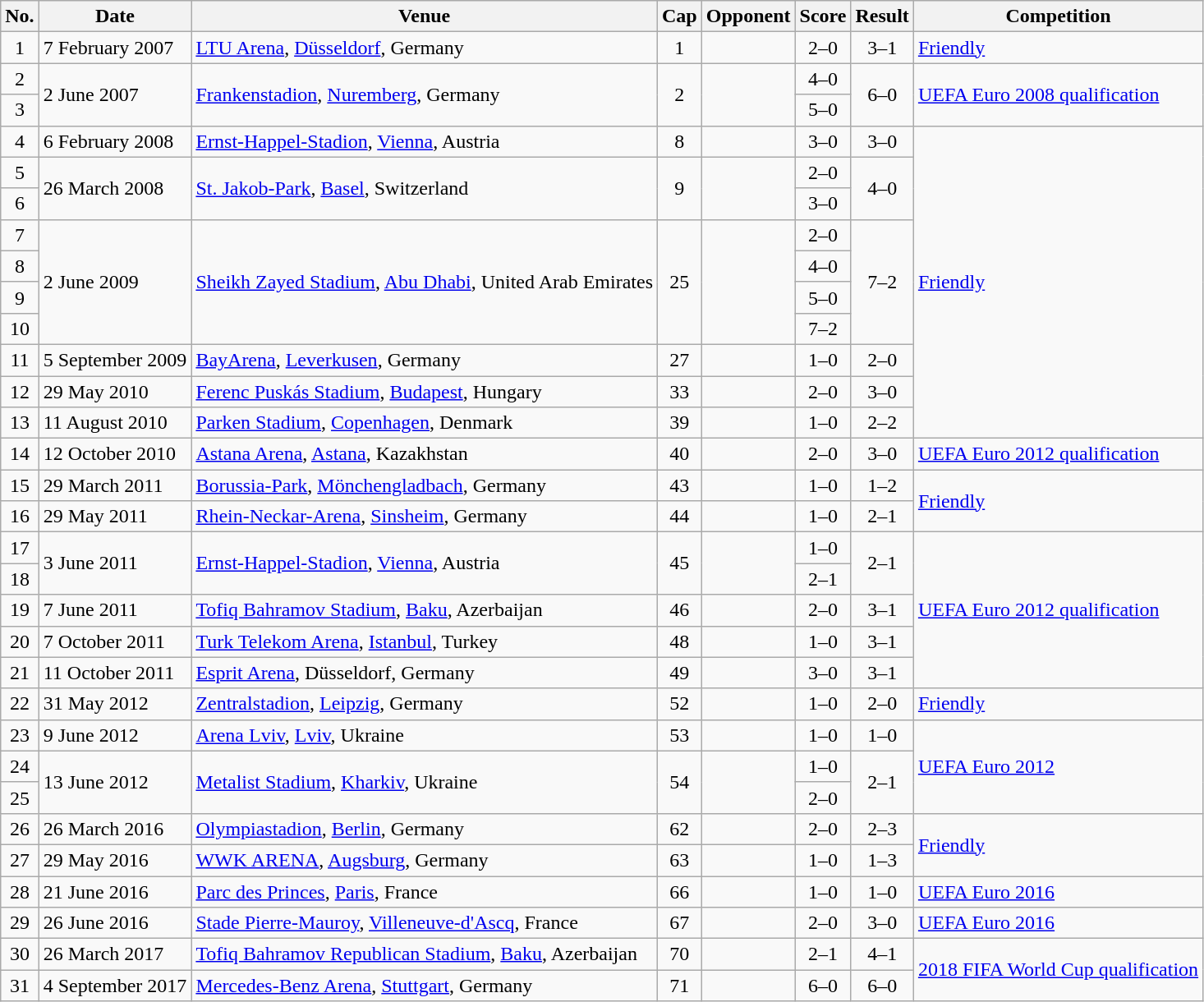<table class="wikitable sortable">
<tr>
<th scope=col>No.</th>
<th scope=col>Date</th>
<th scope=col>Venue</th>
<th scope=col>Cap</th>
<th scope=col>Opponent</th>
<th scope=col>Score</th>
<th scope=col>Result</th>
<th scope=col>Competition</th>
</tr>
<tr>
<td align=center>1</td>
<td>7 February 2007</td>
<td><a href='#'>LTU Arena</a>, <a href='#'>Düsseldorf</a>, Germany</td>
<td align=center>1</td>
<td></td>
<td align=center>2–0</td>
<td align=center>3–1</td>
<td><a href='#'>Friendly</a></td>
</tr>
<tr>
<td align=center>2</td>
<td rowspan="2">2 June 2007</td>
<td rowspan="2"><a href='#'>Frankenstadion</a>, <a href='#'>Nuremberg</a>, Germany</td>
<td rowspan="2" align=center>2</td>
<td rowspan="2"></td>
<td align=center>4–0</td>
<td rowspan="2" align=center>6–0</td>
<td rowspan="2"><a href='#'>UEFA Euro 2008 qualification</a></td>
</tr>
<tr>
<td align=center>3</td>
<td align=center>5–0</td>
</tr>
<tr>
<td align=center>4</td>
<td>6 February 2008</td>
<td><a href='#'>Ernst-Happel-Stadion</a>, <a href='#'>Vienna</a>, Austria</td>
<td align=center>8</td>
<td></td>
<td align=center>3–0</td>
<td align=center>3–0</td>
<td rowspan="10"><a href='#'>Friendly</a></td>
</tr>
<tr>
<td align=center>5</td>
<td rowspan="2">26 March 2008</td>
<td rowspan="2"><a href='#'>St. Jakob-Park</a>, <a href='#'>Basel</a>, Switzerland</td>
<td rowspan="2" align=center>9</td>
<td rowspan="2"></td>
<td align=center>2–0</td>
<td rowspan="2" align=center>4–0</td>
</tr>
<tr>
<td align=center>6</td>
<td align=center>3–0</td>
</tr>
<tr>
<td align=center>7</td>
<td rowspan=4>2 June 2009</td>
<td rowspan=4><a href='#'>Sheikh Zayed Stadium</a>, <a href='#'>Abu Dhabi</a>, United Arab Emirates</td>
<td rowspan=4 align=center>25</td>
<td rowspan=4></td>
<td align=center>2–0</td>
<td rowspan=4 align=center>7–2</td>
</tr>
<tr>
<td align=center>8</td>
<td align=center>4–0</td>
</tr>
<tr>
<td align=center>9</td>
<td align=center>5–0</td>
</tr>
<tr>
<td align=center>10</td>
<td align=center>7–2</td>
</tr>
<tr>
<td align=center>11</td>
<td>5 September 2009</td>
<td><a href='#'>BayArena</a>, <a href='#'>Leverkusen</a>, Germany</td>
<td align=center>27</td>
<td></td>
<td align=center>1–0</td>
<td align=center>2–0</td>
</tr>
<tr>
<td align=center>12</td>
<td>29 May 2010</td>
<td><a href='#'>Ferenc Puskás Stadium</a>, <a href='#'>Budapest</a>, Hungary</td>
<td align=center>33</td>
<td></td>
<td align=center>2–0</td>
<td align=center>3–0</td>
</tr>
<tr>
<td align=center>13</td>
<td>11 August 2010</td>
<td><a href='#'>Parken Stadium</a>, <a href='#'>Copenhagen</a>, Denmark</td>
<td align=center>39</td>
<td></td>
<td align=center>1–0</td>
<td align=center>2–2</td>
</tr>
<tr>
<td align=center>14</td>
<td>12 October 2010</td>
<td><a href='#'>Astana Arena</a>, <a href='#'>Astana</a>, Kazakhstan</td>
<td align=center>40</td>
<td></td>
<td align=center>2–0</td>
<td align=center>3–0</td>
<td><a href='#'>UEFA Euro 2012 qualification</a></td>
</tr>
<tr>
<td align=center>15</td>
<td>29 March 2011</td>
<td><a href='#'>Borussia-Park</a>, <a href='#'>Mönchengladbach</a>, Germany</td>
<td align=center>43</td>
<td></td>
<td align=center>1–0</td>
<td align=center>1–2</td>
<td rowspan="2"><a href='#'>Friendly</a></td>
</tr>
<tr>
<td align=center>16</td>
<td>29 May 2011</td>
<td><a href='#'>Rhein-Neckar-Arena</a>, <a href='#'>Sinsheim</a>, Germany</td>
<td align=center>44</td>
<td></td>
<td align=center>1–0</td>
<td align=center>2–1</td>
</tr>
<tr>
<td align=center>17</td>
<td rowspan="2">3 June 2011</td>
<td rowspan="2"><a href='#'>Ernst-Happel-Stadion</a>, <a href='#'>Vienna</a>, Austria</td>
<td rowspan="2" align=center>45</td>
<td rowspan="2"></td>
<td align=center>1–0</td>
<td rowspan="2" align=center>2–1</td>
<td rowspan=5><a href='#'>UEFA Euro 2012 qualification</a></td>
</tr>
<tr>
<td align=center>18</td>
<td align=center>2–1</td>
</tr>
<tr>
<td align=center>19</td>
<td>7 June 2011</td>
<td><a href='#'>Tofiq Bahramov Stadium</a>, <a href='#'>Baku</a>, Azerbaijan</td>
<td align=center>46</td>
<td></td>
<td align=center>2–0</td>
<td align=center>3–1</td>
</tr>
<tr>
<td align=center>20</td>
<td>7 October 2011</td>
<td><a href='#'>Turk Telekom Arena</a>, <a href='#'>Istanbul</a>, Turkey</td>
<td align=center>48</td>
<td></td>
<td align=center>1–0</td>
<td align=center>3–1</td>
</tr>
<tr>
<td align=center>21</td>
<td>11 October 2011</td>
<td><a href='#'>Esprit Arena</a>, Düsseldorf, Germany</td>
<td align=center>49</td>
<td></td>
<td align=center>3–0</td>
<td align=center>3–1</td>
</tr>
<tr>
<td align=center>22</td>
<td>31 May 2012</td>
<td><a href='#'>Zentralstadion</a>, <a href='#'>Leipzig</a>, Germany</td>
<td align=center>52</td>
<td></td>
<td align=center>1–0</td>
<td align=center>2–0</td>
<td><a href='#'>Friendly</a></td>
</tr>
<tr>
<td align=center>23</td>
<td>9 June 2012</td>
<td><a href='#'>Arena Lviv</a>, <a href='#'>Lviv</a>, Ukraine</td>
<td align=center>53</td>
<td></td>
<td align=center>1–0</td>
<td align=center>1–0</td>
<td rowspan=3><a href='#'>UEFA Euro 2012</a></td>
</tr>
<tr>
<td align=center>24</td>
<td rowspan="2">13 June 2012</td>
<td rowspan="2"><a href='#'>Metalist Stadium</a>, <a href='#'>Kharkiv</a>, Ukraine</td>
<td rowspan="2" align=center>54</td>
<td rowspan="2"></td>
<td align=center>1–0</td>
<td rowspan="2" align=center>2–1</td>
</tr>
<tr>
<td align=center>25</td>
<td align=center>2–0</td>
</tr>
<tr>
<td align=center>26</td>
<td>26 March 2016</td>
<td><a href='#'>Olympiastadion</a>, <a href='#'>Berlin</a>, Germany</td>
<td align=center>62</td>
<td></td>
<td align=center>2–0</td>
<td align=center>2–3</td>
<td rowspan="2"><a href='#'>Friendly</a></td>
</tr>
<tr>
<td align=center>27</td>
<td>29 May 2016</td>
<td><a href='#'>WWK ARENA</a>, <a href='#'>Augsburg</a>, Germany</td>
<td align=center>63</td>
<td></td>
<td align=center>1–0</td>
<td align=center>1–3</td>
</tr>
<tr>
<td align=center>28</td>
<td>21 June 2016</td>
<td><a href='#'>Parc des Princes</a>, <a href='#'>Paris</a>, France</td>
<td align=center>66</td>
<td></td>
<td align=center>1–0</td>
<td align=center>1–0</td>
<td><a href='#'>UEFA Euro 2016</a></td>
</tr>
<tr>
<td align=center>29</td>
<td>26 June 2016</td>
<td><a href='#'>Stade Pierre-Mauroy</a>, <a href='#'>Villeneuve-d'Ascq</a>, France</td>
<td align=center>67</td>
<td></td>
<td align=center>2–0</td>
<td align=center>3–0</td>
<td><a href='#'>UEFA Euro 2016</a></td>
</tr>
<tr>
<td align=center>30</td>
<td>26 March 2017</td>
<td><a href='#'>Tofiq Bahramov Republican Stadium</a>, <a href='#'>Baku</a>, Azerbaijan</td>
<td align=center>70</td>
<td></td>
<td align=center>2–1</td>
<td align=center>4–1</td>
<td rowspan="2"><a href='#'>2018 FIFA World Cup qualification</a></td>
</tr>
<tr>
<td align=center>31</td>
<td>4 September 2017</td>
<td><a href='#'>Mercedes-Benz Arena</a>, <a href='#'>Stuttgart</a>, Germany</td>
<td align=center>71</td>
<td></td>
<td align=center>6–0</td>
<td align=center>6–0</td>
</tr>
</table>
